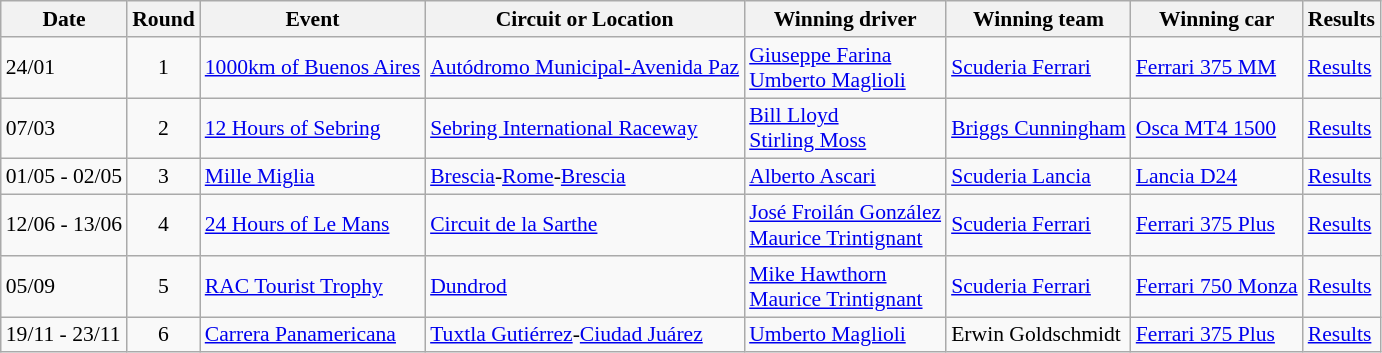<table class="wikitable" style="font-size: 90%;">
<tr>
<th>Date </th>
<th>Round</th>
<th>Event</th>
<th>Circuit or Location</th>
<th>Winning driver</th>
<th>Winning team</th>
<th>Winning car</th>
<th>Results</th>
</tr>
<tr>
<td>24/01</td>
<td align=center>1</td>
<td> <a href='#'>1000km of Buenos Aires</a></td>
<td><a href='#'>Autódromo Municipal-Avenida Paz</a></td>
<td> <a href='#'>Giuseppe Farina</a><br> <a href='#'>Umberto Maglioli</a></td>
<td> <a href='#'>Scuderia Ferrari</a></td>
<td> <a href='#'>Ferrari 375 MM</a></td>
<td><a href='#'>Results</a></td>
</tr>
<tr>
<td>07/03</td>
<td align=center>2</td>
<td> <a href='#'>12 Hours of Sebring</a></td>
<td><a href='#'>Sebring International Raceway</a></td>
<td> <a href='#'>Bill Lloyd</a><br> <a href='#'>Stirling Moss</a></td>
<td> <a href='#'>Briggs Cunningham</a></td>
<td> <a href='#'>Osca MT4 1500</a></td>
<td><a href='#'>Results</a></td>
</tr>
<tr>
<td>01/05 - 02/05</td>
<td align=center>3</td>
<td> <a href='#'>Mille Miglia</a></td>
<td><a href='#'>Brescia</a>-<a href='#'>Rome</a>-<a href='#'>Brescia</a></td>
<td> <a href='#'>Alberto Ascari</a></td>
<td> <a href='#'>Scuderia Lancia</a></td>
<td> <a href='#'>Lancia D24</a></td>
<td><a href='#'>Results</a></td>
</tr>
<tr>
<td>12/06 - 13/06</td>
<td align=center>4</td>
<td> <a href='#'>24 Hours of Le Mans</a></td>
<td><a href='#'>Circuit de la Sarthe</a></td>
<td> <a href='#'>José Froilán González</a><br> <a href='#'>Maurice Trintignant</a></td>
<td> <a href='#'>Scuderia Ferrari</a></td>
<td> <a href='#'>Ferrari 375 Plus</a></td>
<td><a href='#'>Results</a></td>
</tr>
<tr>
<td>05/09</td>
<td align=center>5</td>
<td> <a href='#'>RAC Tourist Trophy</a></td>
<td><a href='#'>Dundrod</a></td>
<td> <a href='#'>Mike Hawthorn</a><br> <a href='#'>Maurice Trintignant</a></td>
<td> <a href='#'>Scuderia Ferrari</a></td>
<td> <a href='#'>Ferrari 750 Monza</a></td>
<td><a href='#'>Results</a></td>
</tr>
<tr>
<td>19/11 - 23/11</td>
<td align=center>6</td>
<td> <a href='#'>Carrera Panamericana</a></td>
<td><a href='#'>Tuxtla Gutiérrez</a>-<a href='#'>Ciudad Juárez</a></td>
<td> <a href='#'>Umberto Maglioli</a></td>
<td> Erwin Goldschmidt</td>
<td> <a href='#'>Ferrari 375 Plus</a></td>
<td><a href='#'>Results</a></td>
</tr>
</table>
